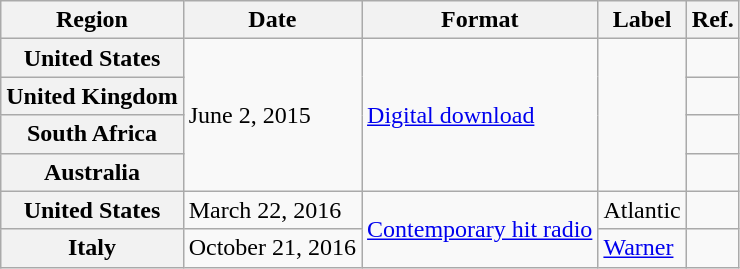<table class="wikitable sortable plainrowheaders">
<tr>
<th scope="col">Region</th>
<th scope="col">Date</th>
<th scope="col">Format</th>
<th scope="col">Label</th>
<th scope="col">Ref.</th>
</tr>
<tr>
<th scope="row">United States</th>
<td rowspan="4">June 2, 2015</td>
<td rowspan="4"><a href='#'>Digital download</a></td>
<td rowspan="4"></td>
<td></td>
</tr>
<tr>
<th scope="row">United Kingdom</th>
<td></td>
</tr>
<tr>
<th scope="row">South Africa</th>
<td></td>
</tr>
<tr>
<th scope="row">Australia</th>
<td></td>
</tr>
<tr>
<th scope="row">United States</th>
<td>March 22, 2016</td>
<td rowspan="2"><a href='#'>Contemporary hit radio</a></td>
<td>Atlantic</td>
<td></td>
</tr>
<tr>
<th scope="row">Italy</th>
<td>October 21, 2016</td>
<td><a href='#'>Warner</a></td>
<td></td>
</tr>
</table>
